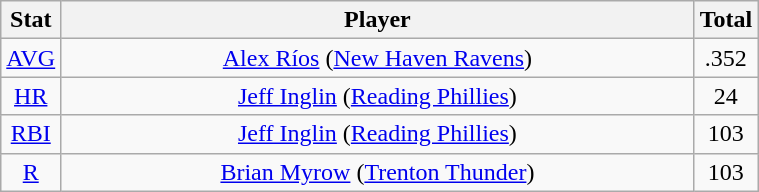<table class="wikitable" width="40%" style="text-align:center;">
<tr>
<th width="5%">Stat</th>
<th width="150%">Player</th>
<th width="5%">Total</th>
</tr>
<tr>
<td><a href='#'>AVG</a></td>
<td><a href='#'>Alex Ríos</a> (<a href='#'>New Haven Ravens</a>)</td>
<td>.352</td>
</tr>
<tr>
<td><a href='#'>HR</a></td>
<td><a href='#'>Jeff Inglin</a> (<a href='#'>Reading Phillies</a>)</td>
<td>24</td>
</tr>
<tr>
<td><a href='#'>RBI</a></td>
<td><a href='#'>Jeff Inglin</a> (<a href='#'>Reading Phillies</a>)</td>
<td>103</td>
</tr>
<tr>
<td><a href='#'>R</a></td>
<td><a href='#'>Brian Myrow</a> (<a href='#'>Trenton Thunder</a>)</td>
<td>103</td>
</tr>
</table>
